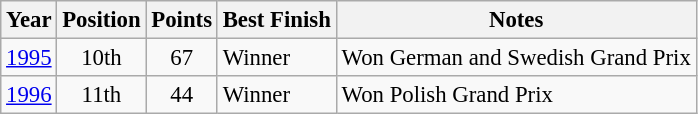<table class="wikitable" style="font-size: 95%;">
<tr>
<th>Year</th>
<th>Position</th>
<th>Points</th>
<th>Best Finish</th>
<th>Notes</th>
</tr>
<tr>
<td><a href='#'>1995</a></td>
<td align="center">10th</td>
<td align="center">67</td>
<td>Winner</td>
<td>Won German and Swedish Grand Prix</td>
</tr>
<tr>
<td><a href='#'>1996</a></td>
<td align="center">11th</td>
<td align="center">44</td>
<td>Winner</td>
<td>Won Polish Grand Prix</td>
</tr>
</table>
